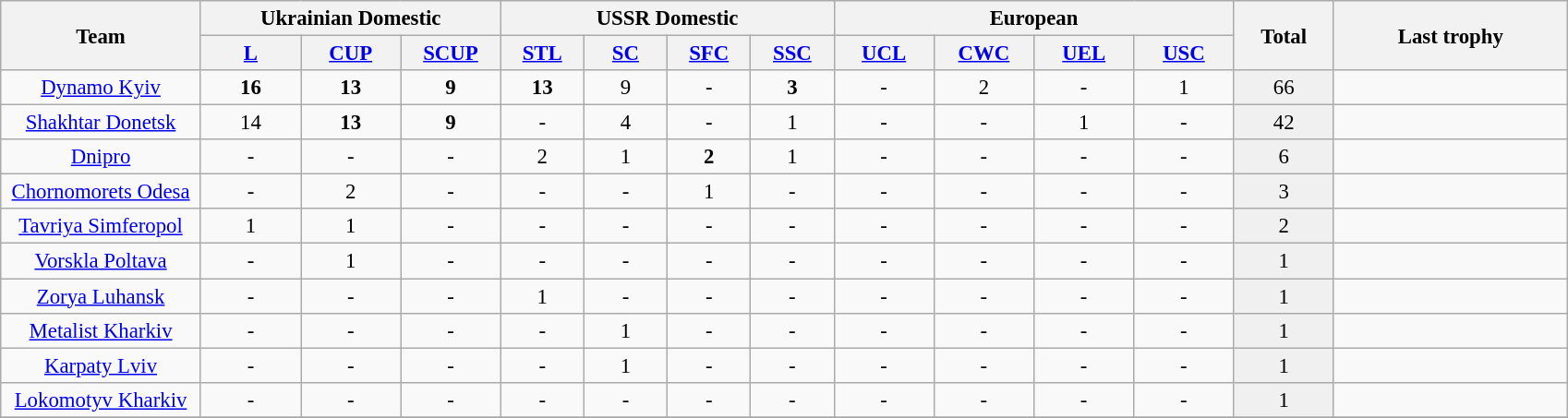<table class="wikitable sortable" style="text-align: center; font-size:95%">
<tr>
<th rowspan=2 width=12%>Team</th>
<th colspan=3 width=18%>Ukrainian Domestic</th>
<th colspan=4 width=20%>USSR Domestic</th>
<th colspan=4 width=24%>European</th>
<th rowspan=2 width=6%>Total</th>
<th rowspan=2 width=14%>Last trophy</th>
</tr>
<tr>
<th width=6% class="sortable"><a href='#'>L</a></th>
<th width=6% class="sortable"><a href='#'>CUP</a></th>
<th width=6% class="sortable"><a href='#'>SCUP</a></th>
<th width=5% class="sortable"><a href='#'>STL</a></th>
<th width=5% class="sortable"><a href='#'>SC</a></th>
<th width=5% class="sortable"><a href='#'>SFC</a></th>
<th width=5% class="sortable"><a href='#'>SSC</a></th>
<th width=6% class="sortable"><a href='#'>UCL</a></th>
<th width=6% class="sortable"><a href='#'>CWC</a></th>
<th width=6% class="sortable"><a href='#'>UEL</a></th>
<th width=6% class="sortable"><a href='#'>USC</a></th>
</tr>
<tr>
<td><a href='#'>Dynamo Kyiv</a></td>
<td align=center><strong>16</strong></td>
<td align=center><strong>13</strong></td>
<td align=center><strong>9</strong></td>
<td align=center><strong>13</strong></td>
<td align=center>9</td>
<td align=center>-</td>
<td align=center><strong>3</strong></td>
<td align="center">-</td>
<td align=center>2</td>
<td align=center>-</td>
<td align=center>1</td>
<td bgcolor=#F0F0F0 align=center>66</td>
<td></td>
</tr>
<tr>
<td><a href='#'>Shakhtar Donetsk</a></td>
<td align=center>14</td>
<td align="center"><strong>13</strong></td>
<td aligncenter><strong>9</strong></td>
<td align=center>-</td>
<td align=center>4</td>
<td align=center>-</td>
<td align=center>1</td>
<td align="center">-</td>
<td align=center>-</td>
<td align=center>1</td>
<td align=center>-</td>
<td bgcolor=#F0F0F0 align=center>42</td>
<td></td>
</tr>
<tr>
<td><a href='#'>Dnipro</a></td>
<td align=center>-</td>
<td align=center>-</td>
<td align=center>-</td>
<td align=center>2</td>
<td align=center>1</td>
<td align=center><strong>2</strong></td>
<td align=center>1</td>
<td align="center">-</td>
<td align=center>-</td>
<td align=center>-</td>
<td align=center>-</td>
<td bgcolor=#F0F0F0 align=center>6</td>
<td></td>
</tr>
<tr>
<td><a href='#'>Chornomorets Odesa</a></td>
<td align=center>-</td>
<td align=center>2</td>
<td align=center>-</td>
<td align=center>-</td>
<td align=center>-</td>
<td align=center>1</td>
<td align=center>-</td>
<td align="center">-</td>
<td align=center>-</td>
<td align=center>-</td>
<td align=center>-</td>
<td bgcolor=#F0F0F0 align=center>3</td>
<td></td>
</tr>
<tr>
<td><a href='#'>Tavriya Simferopol</a></td>
<td align=center>1</td>
<td align=center>1</td>
<td align=center>-</td>
<td align=center>-</td>
<td align=center>-</td>
<td align=center>-</td>
<td align=center>-</td>
<td align="center">-</td>
<td align=center>-</td>
<td align=center>-</td>
<td align=center>-</td>
<td bgcolor=#F0F0F0 align=center>2</td>
<td></td>
</tr>
<tr>
<td><a href='#'>Vorskla Poltava</a></td>
<td align=center>-</td>
<td align=center>1</td>
<td align=center>-</td>
<td align=center>-</td>
<td align=center>-</td>
<td align=center>-</td>
<td align=center>-</td>
<td align="center">-</td>
<td align=center>-</td>
<td align=center>-</td>
<td align=center>-</td>
<td bgcolor=#F0F0F0 align=center>1</td>
<td></td>
</tr>
<tr>
<td><a href='#'>Zorya Luhansk</a></td>
<td align=center>-</td>
<td align=center>-</td>
<td align=center>-</td>
<td align=center>1</td>
<td align=center>-</td>
<td align=center>-</td>
<td align=center>-</td>
<td align="center">-</td>
<td align=center>-</td>
<td align=center>-</td>
<td align=center>-</td>
<td bgcolor=#F0F0F0 align=center>1</td>
<td></td>
</tr>
<tr>
<td><a href='#'>Metalist Kharkiv</a></td>
<td align=center>-</td>
<td align=center>-</td>
<td align=center>-</td>
<td align=center>-</td>
<td align=center>1</td>
<td align=center>-</td>
<td align=center>-</td>
<td align="center">-</td>
<td align=center>-</td>
<td align=center>-</td>
<td align=center>-</td>
<td bgcolor=#F0F0F0 align=center>1</td>
<td></td>
</tr>
<tr>
<td><a href='#'>Karpaty Lviv</a></td>
<td align=center>-</td>
<td align=center>-</td>
<td align=center>-</td>
<td align=center>-</td>
<td align=center>1</td>
<td align=center>-</td>
<td align=center>-</td>
<td align="center">-</td>
<td align=center>-</td>
<td align=center>-</td>
<td align=center>-</td>
<td bgcolor=#F0F0F0 align=center>1</td>
<td></td>
</tr>
<tr>
<td><a href='#'>Lokomotyv Kharkiv</a></td>
<td align=center>-</td>
<td align=center>-</td>
<td align=center>-</td>
<td align=center>-</td>
<td align=center>-</td>
<td align=center>-</td>
<td align=center>-</td>
<td align="center">-</td>
<td align=center>-</td>
<td align=center>-</td>
<td align=center>-</td>
<td bgcolor=#F0F0F0 align=center>1</td>
<td></td>
</tr>
<tr>
</tr>
</table>
